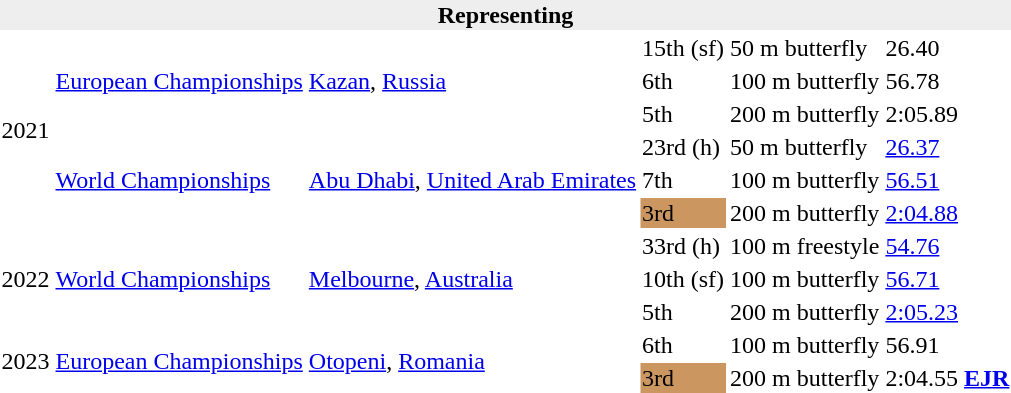<table>
<tr>
<th bgcolor="#eeeeee" colspan="6">Representing </th>
</tr>
<tr>
<td rowspan=6>2021</td>
<td rowspan=3><a href='#'>European Championships</a></td>
<td align=left rowspan=3> <a href='#'>Kazan</a>, <a href='#'>Russia</a></td>
<td>15th (sf)</td>
<td>50 m butterfly</td>
<td>26.40</td>
</tr>
<tr>
<td>6th</td>
<td>100 m butterfly</td>
<td>56.78</td>
</tr>
<tr>
<td>5th</td>
<td>200 m butterfly</td>
<td>2:05.89</td>
</tr>
<tr>
<td rowspan=3><a href='#'>World Championships</a></td>
<td rowspan=3 align=left> <a href='#'>Abu Dhabi</a>, <a href='#'>United Arab Emirates</a></td>
<td>23rd (h)</td>
<td>50 m butterfly</td>
<td><a href='#'>26.37</a></td>
</tr>
<tr>
<td>7th</td>
<td>100 m butterfly</td>
<td><a href='#'>56.51</a></td>
</tr>
<tr>
<td bgcolor=cc966>3rd</td>
<td>200 m butterfly</td>
<td><a href='#'>2:04.88</a></td>
</tr>
<tr>
<td rowspan=3>2022</td>
<td rowspan=3><a href='#'>World Championships</a></td>
<td align=left rowspan=3> <a href='#'>Melbourne</a>, <a href='#'>Australia</a></td>
<td>33rd (h)</td>
<td>100 m freestyle</td>
<td><a href='#'>54.76</a></td>
</tr>
<tr>
<td>10th (sf)</td>
<td>100 m butterfly</td>
<td><a href='#'>56.71</a></td>
</tr>
<tr>
<td>5th</td>
<td>200 m butterfly</td>
<td><a href='#'>2:05.23</a></td>
</tr>
<tr>
<td rowspan=6>2023</td>
<td rowspan=3><a href='#'>European Championships</a></td>
<td align=left rowspan=2> <a href='#'>Otopeni</a>, <a href='#'>Romania</a></td>
<td>6th</td>
<td>100 m butterfly</td>
<td>56.91</td>
</tr>
<tr>
<td bgcolor=cc966>3rd</td>
<td>200 m butterfly</td>
<td>2:04.55 <strong><a href='#'>EJR</a></strong></td>
</tr>
</table>
